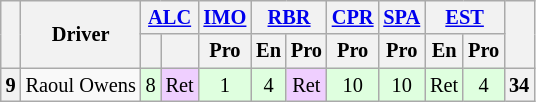<table class="wikitable" style="font-size: 85%; text-align: center">
<tr valign="top">
<th rowspan=2 valign=middle></th>
<th rowspan=2 valign=middle>Driver</th>
<th colspan=2><a href='#'>ALC</a><br></th>
<th><a href='#'>IMO</a><br></th>
<th colspan=2><a href='#'>RBR</a><br></th>
<th><a href='#'>CPR</a><br></th>
<th><a href='#'>SPA</a><br></th>
<th colspan=2><a href='#'>EST</a><br></th>
<th rowspan=2 valign=middle>  </th>
</tr>
<tr>
<th></th>
<th></th>
<th>Pro</th>
<th>En</th>
<th>Pro</th>
<th>Pro</th>
<th>Pro</th>
<th>En</th>
<th>Pro</th>
</tr>
<tr>
<th>9</th>
<td align=left> Raoul Owens</td>
<td style="background:#dfffdf;">8</td>
<td style="background:#efcfff;">Ret</td>
<td style="background:#dfffdf;">1</td>
<td style="background:#dfffdf;">4</td>
<td style="background:#efcfff;">Ret</td>
<td style="background:#dfffdf;">10</td>
<td style="background:#dfffdf;">10</td>
<td style="background:#dfffdf;">Ret</td>
<td style="background:#dfffdf;">4</td>
<th>34</th>
</tr>
</table>
